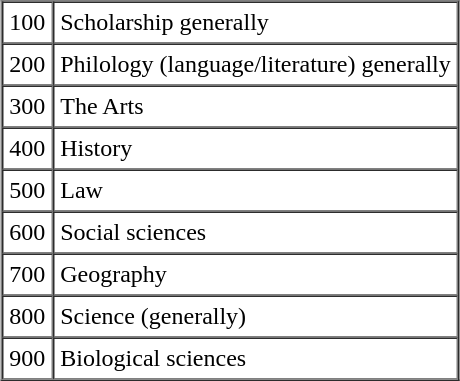<table border="1" cellpadding="4" cellspacing="0" align="center">
<tr>
<td>100</td>
<td>Scholarship generally</td>
</tr>
<tr>
<td>200</td>
<td>Philology (language/literature) generally</td>
</tr>
<tr>
<td>300</td>
<td>The Arts</td>
</tr>
<tr>
<td>400</td>
<td>History</td>
</tr>
<tr>
<td>500</td>
<td>Law</td>
</tr>
<tr>
<td>600</td>
<td>Social sciences</td>
</tr>
<tr>
<td>700</td>
<td>Geography</td>
</tr>
<tr>
<td>800</td>
<td>Science (generally)</td>
</tr>
<tr>
<td>900</td>
<td>Biological sciences</td>
</tr>
</table>
